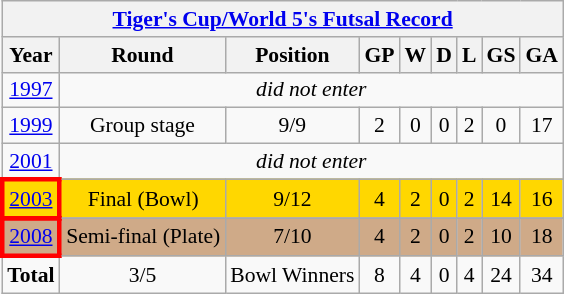<table class="wikitable" style="text-align: center;font-size:90%;">
<tr>
<th colspan=9><a href='#'>Tiger's Cup/World 5's Futsal Record</a></th>
</tr>
<tr>
<th>Year</th>
<th>Round</th>
<th>Position</th>
<th>GP</th>
<th>W</th>
<th>D</th>
<th>L</th>
<th>GS</th>
<th>GA</th>
</tr>
<tr>
<td> <a href='#'>1997</a></td>
<td colspan=8><em>did not enter</em></td>
</tr>
<tr>
<td> <a href='#'>1999</a></td>
<td>Group stage</td>
<td>9/9</td>
<td>2</td>
<td>0</td>
<td>0</td>
<td>2</td>
<td>0</td>
<td>17</td>
</tr>
<tr>
<td> <a href='#'>2001</a></td>
<td colspan=8><em>did not enter</em></td>
</tr>
<tr>
</tr>
<tr bgcolor=gold>
<td style="border: 3px solid red"> <a href='#'>2003</a></td>
<td>Final (Bowl)</td>
<td>9/12</td>
<td>4</td>
<td>2</td>
<td>0</td>
<td>2</td>
<td>14</td>
<td>16</td>
</tr>
<tr>
</tr>
<tr bgcolor=#CFAA88>
<td style="border: 3px solid red"> <a href='#'>2008</a></td>
<td>Semi-final (Plate)</td>
<td>7/10</td>
<td>4</td>
<td>2</td>
<td>0</td>
<td>2</td>
<td>10</td>
<td>18</td>
</tr>
<tr>
<td><strong>Total</strong></td>
<td>3/5</td>
<td>Bowl Winners</td>
<td>8</td>
<td>4</td>
<td>0</td>
<td>4</td>
<td>24</td>
<td>34</td>
</tr>
</table>
